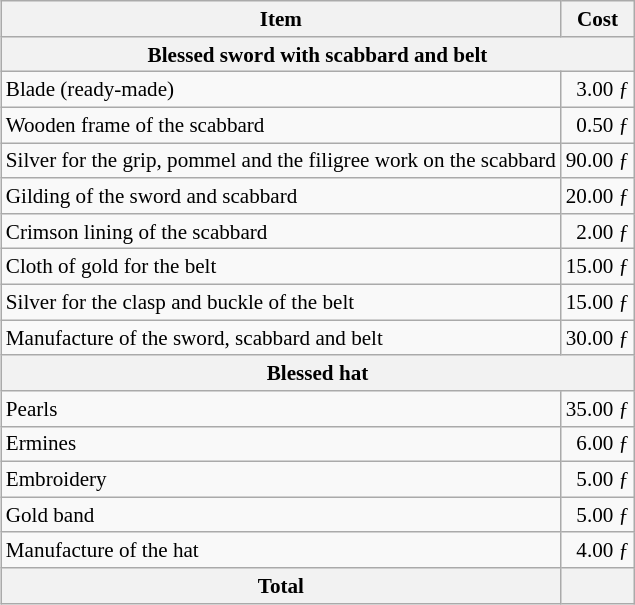<table class="wikitable" style="font-size: 88%; float: right; clear:right; margin-left:1em">
<tr>
<th>Item</th>
<th>Cost</th>
</tr>
<tr>
<th Colspan=2 align=left>Blessed sword with scabbard and belt</th>
</tr>
<tr>
<td>Blade (ready-made)</td>
<td align=right>3.00 ƒ</td>
</tr>
<tr>
<td>Wooden frame of the scabbard</td>
<td align=right>0.50 ƒ</td>
</tr>
<tr>
<td>Silver for the grip, pommel and the filigree work on the scabbard</td>
<td align=right>90.00 ƒ</td>
</tr>
<tr>
<td>Gilding of the sword and scabbard</td>
<td align=right>20.00 ƒ</td>
</tr>
<tr>
<td>Crimson lining of the scabbard</td>
<td align=right>2.00 ƒ</td>
</tr>
<tr>
<td>Cloth of gold for the belt</td>
<td align=right>15.00 ƒ</td>
</tr>
<tr>
<td>Silver for the clasp and buckle of the belt</td>
<td align=right>15.00 ƒ</td>
</tr>
<tr>
<td>Manufacture of the sword, scabbard and belt</td>
<td align=right>30.00 ƒ</td>
</tr>
<tr>
<th Colspan=2 align=left>Blessed hat</th>
</tr>
<tr>
<td>Pearls</td>
<td align=right>35.00 ƒ</td>
</tr>
<tr>
<td>Ermines</td>
<td align=right>6.00 ƒ</td>
</tr>
<tr>
<td>Embroidery</td>
<td align=right>5.00 ƒ</td>
</tr>
<tr>
<td>Gold band</td>
<td align=right>5.00 ƒ</td>
</tr>
<tr>
<td>Manufacture of the hat</td>
<td align=right>4.00 ƒ</td>
</tr>
<tr>
<th align=left>Total</th>
<th align=right></th>
</tr>
</table>
